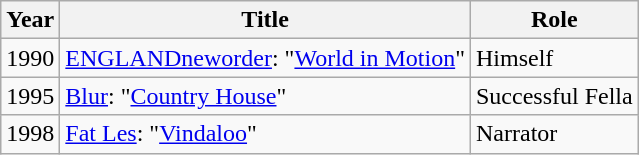<table class="wikitable sortable">
<tr>
<th>Year</th>
<th>Title</th>
<th>Role</th>
</tr>
<tr>
<td>1990</td>
<td><a href='#'>ENGLANDneworder</a>: "<a href='#'>World in Motion</a>"</td>
<td>Himself</td>
</tr>
<tr>
<td>1995</td>
<td><a href='#'>Blur</a>: "<a href='#'>Country House</a>"</td>
<td>Successful Fella</td>
</tr>
<tr>
<td>1998</td>
<td><a href='#'>Fat Les</a>: "<a href='#'>Vindaloo</a>"</td>
<td>Narrator</td>
</tr>
</table>
